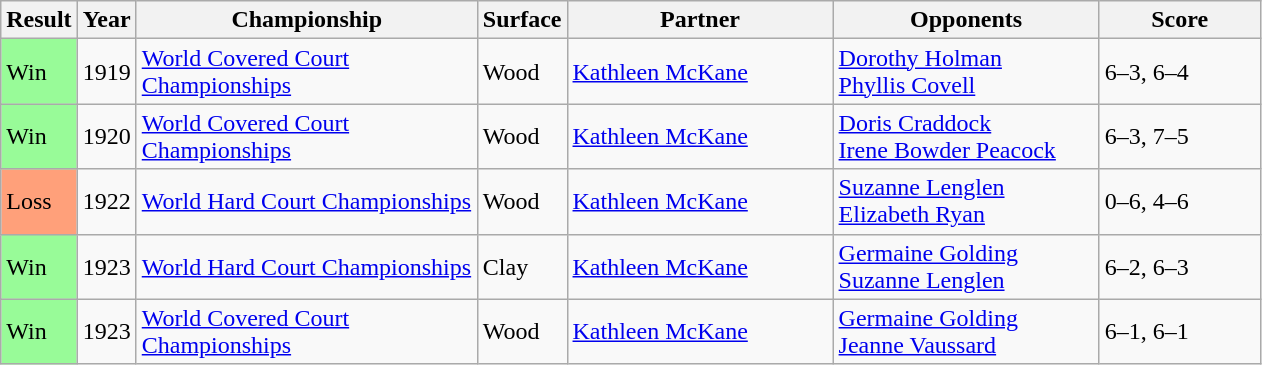<table class="sortable wikitable">
<tr>
<th style="width:40px">Result</th>
<th style="width:30px">Year</th>
<th style="width:220px">Championship</th>
<th style="width:50px">Surface</th>
<th style="width:170px">Partner</th>
<th style="width:170px">Opponents</th>
<th style="width:100px" class="unsortable">Score</th>
</tr>
<tr>
<td style="background:#98fb98;">Win</td>
<td>1919</td>
<td><a href='#'>World Covered Court Championships</a></td>
<td>Wood</td>
<td> <a href='#'>Kathleen McKane</a></td>
<td>  <a href='#'>Dorothy Holman</a> <br> <a href='#'>Phyllis Covell</a></td>
<td>6–3, 6–4</td>
</tr>
<tr>
<td style="background:#98fb98;">Win</td>
<td>1920</td>
<td><a href='#'>World Covered Court Championships</a></td>
<td>Wood</td>
<td> <a href='#'>Kathleen McKane</a></td>
<td> <a href='#'>Doris Craddock</a> <br> <a href='#'>Irene Bowder Peacock</a></td>
<td>6–3, 7–5</td>
</tr>
<tr>
<td style="background:#ffa07a;">Loss</td>
<td>1922</td>
<td><a href='#'>World Hard Court Championships</a></td>
<td>Wood</td>
<td> <a href='#'>Kathleen McKane</a></td>
<td> <a href='#'>Suzanne Lenglen</a><br>  <a href='#'>Elizabeth Ryan</a></td>
<td>0–6, 4–6</td>
</tr>
<tr>
<td style="background:#98fb98;">Win</td>
<td>1923</td>
<td><a href='#'>World Hard Court Championships</a></td>
<td>Clay</td>
<td> <a href='#'>Kathleen McKane</a></td>
<td> <a href='#'>Germaine Golding</a><br>  <a href='#'>Suzanne Lenglen</a></td>
<td>6–2, 6–3</td>
</tr>
<tr>
<td style="background:#98fb98;">Win</td>
<td>1923</td>
<td><a href='#'>World Covered Court Championships</a></td>
<td>Wood</td>
<td> <a href='#'>Kathleen McKane</a></td>
<td> <a href='#'>Germaine Golding</a><br>  <a href='#'>Jeanne Vaussard</a></td>
<td>6–1, 6–1</td>
</tr>
</table>
